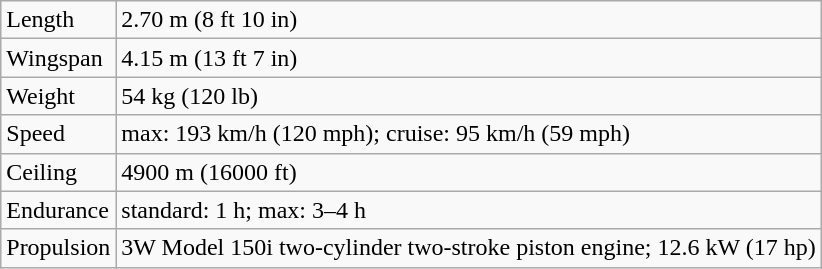<table class="wikitable">
<tr>
<td>Length</td>
<td>2.70 m (8 ft 10 in)</td>
</tr>
<tr>
<td>Wingspan</td>
<td>4.15 m (13 ft 7 in)</td>
</tr>
<tr>
<td>Weight</td>
<td>54 kg (120 lb)</td>
</tr>
<tr>
<td>Speed</td>
<td>max: 193 km/h (120 mph); cruise: 95 km/h (59 mph)</td>
</tr>
<tr>
<td>Ceiling</td>
<td>4900 m (16000 ft)</td>
</tr>
<tr>
<td>Endurance</td>
<td>standard: 1 h; max: 3–4 h</td>
</tr>
<tr>
<td>Propulsion</td>
<td>3W Model 150i two-cylinder two-stroke piston engine; 12.6 kW (17 hp)</td>
</tr>
</table>
